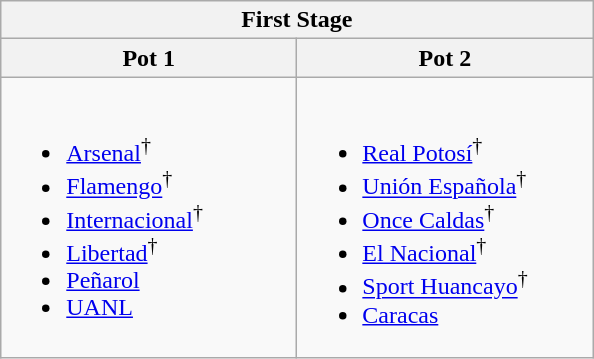<table class="wikitable">
<tr>
<th colspan=2>First Stage</th>
</tr>
<tr>
<th width=190>Pot 1</th>
<th width=190>Pot 2</th>
</tr>
<tr style="vertical-align: top;">
<td><br><ul><li> <a href='#'>Arsenal</a><sup>†</sup></li><li> <a href='#'>Flamengo</a><sup>†</sup></li><li> <a href='#'>Internacional</a><sup>†</sup></li><li> <a href='#'>Libertad</a><sup>†</sup></li><li> <a href='#'>Peñarol</a></li><li> <a href='#'>UANL</a></li></ul></td>
<td><br><ul><li> <a href='#'>Real Potosí</a><sup>†</sup></li><li> <a href='#'>Unión Española</a><sup>†</sup></li><li> <a href='#'>Once Caldas</a><sup>†</sup></li><li> <a href='#'>El Nacional</a><sup>†</sup></li><li> <a href='#'>Sport Huancayo</a><sup>†</sup></li><li> <a href='#'>Caracas</a></li></ul></td>
</tr>
</table>
